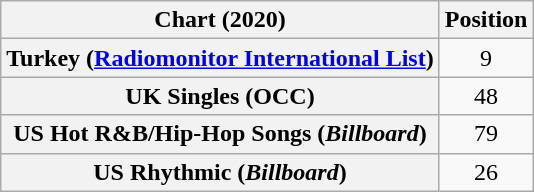<table class="wikitable sortable plainrowheaders" style="text-align:center">
<tr>
<th scope="col">Chart (2020)</th>
<th scope="col">Position</th>
</tr>
<tr>
<th scope="row">Turkey (<a href='#'>Radiomonitor International List</a>)</th>
<td>9</td>
</tr>
<tr>
<th scope="row">UK Singles (OCC)</th>
<td>48</td>
</tr>
<tr>
<th scope="row">US Hot R&B/Hip-Hop Songs (<em>Billboard</em>)</th>
<td>79</td>
</tr>
<tr>
<th scope="row">US Rhythmic (<em>Billboard</em>)</th>
<td>26</td>
</tr>
</table>
